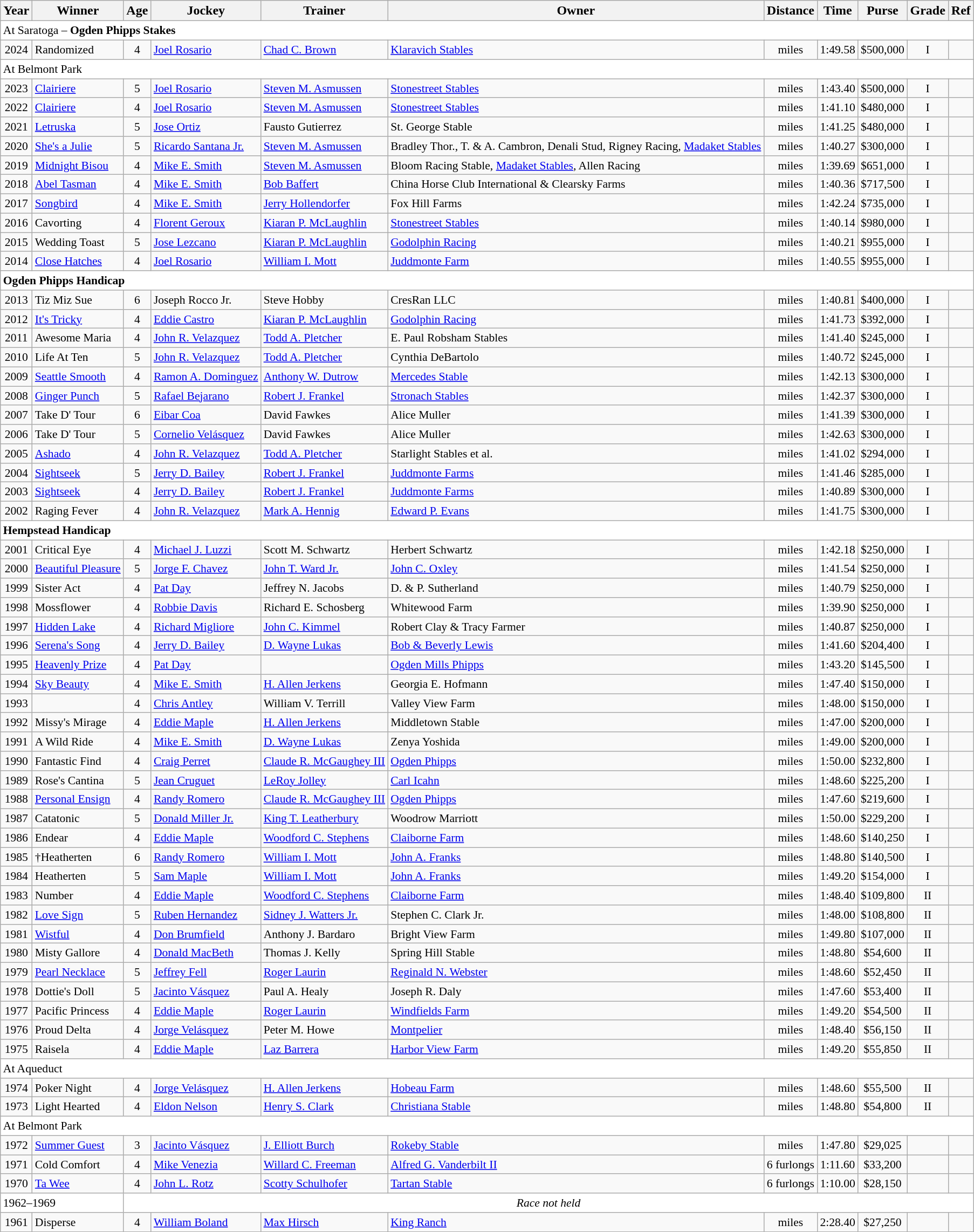<table class="wikitable sortable">
<tr>
<th>Year</th>
<th>Winner</th>
<th>Age</th>
<th>Jockey</th>
<th>Trainer</th>
<th>Owner</th>
<th>Distance</th>
<th>Time</th>
<th>Purse</th>
<th>Grade</th>
<th>Ref</th>
</tr>
<tr style="font-size:90%; background-color:white">
<td align="left" colspan=11>At Saratoga – <strong>Ogden Phipps Stakes</strong></td>
</tr>
<tr style="font-size:90%;">
<td align=center>2024</td>
<td>Randomized</td>
<td align=center>4</td>
<td><a href='#'>Joel Rosario</a></td>
<td><a href='#'>Chad C. Brown</a></td>
<td><a href='#'>Klaravich Stables</a></td>
<td align=center> miles</td>
<td align=center>1:49.58</td>
<td align=center>$500,000</td>
<td align=center>I</td>
<td></td>
</tr>
<tr style="font-size:90%; background-color:white">
<td align="left" colspan=11>At Belmont Park</td>
</tr>
<tr style="font-size:90%;">
<td align=center>2023</td>
<td><a href='#'>Clairiere</a></td>
<td align=center>5</td>
<td><a href='#'>Joel Rosario</a></td>
<td><a href='#'>Steven M. Asmussen</a></td>
<td><a href='#'>Stonestreet Stables</a></td>
<td align=center> miles</td>
<td align=center>1:43.40</td>
<td align=center>$500,000</td>
<td align=center>I</td>
<td></td>
</tr>
<tr style="font-size:90%;">
<td align=center>2022</td>
<td><a href='#'>Clairiere</a></td>
<td align=center>4</td>
<td><a href='#'>Joel Rosario</a></td>
<td><a href='#'>Steven M. Asmussen</a></td>
<td><a href='#'>Stonestreet Stables</a></td>
<td align=center> miles</td>
<td align=center>1:41.10</td>
<td align=center>$480,000</td>
<td align=center>I</td>
<td></td>
</tr>
<tr style="font-size:90%;">
<td align=center>2021</td>
<td><a href='#'>Letruska</a></td>
<td align=center>5</td>
<td><a href='#'>Jose Ortiz</a></td>
<td>Fausto Gutierrez</td>
<td>St. George Stable</td>
<td align=center> miles</td>
<td align=center>1:41.25</td>
<td align=center>$480,000</td>
<td align=center>I</td>
<td></td>
</tr>
<tr style="font-size:90%;">
<td align=center>2020</td>
<td><a href='#'>She's a Julie</a></td>
<td align=center>5</td>
<td><a href='#'>Ricardo Santana Jr.</a></td>
<td><a href='#'>Steven M. Asmussen</a></td>
<td>Bradley Thor., T. & A. Cambron, Denali Stud, Rigney Racing, <a href='#'>Madaket Stables</a></td>
<td align=center> miles</td>
<td align=center>1:40.27</td>
<td align=center>$300,000</td>
<td align=center>I</td>
<td></td>
</tr>
<tr style="font-size:90%;">
<td align=center>2019</td>
<td><a href='#'>Midnight Bisou</a></td>
<td align=center>4</td>
<td><a href='#'>Mike E. Smith</a></td>
<td><a href='#'>Steven M. Asmussen</a></td>
<td>Bloom Racing Stable, <a href='#'>Madaket Stables</a>, Allen Racing</td>
<td align=center> miles</td>
<td align=center>1:39.69</td>
<td align=center>$651,000</td>
<td align=center>I</td>
<td></td>
</tr>
<tr style="font-size:90%;">
<td align=center>2018</td>
<td><a href='#'>Abel Tasman</a></td>
<td align=center>4</td>
<td><a href='#'>Mike E. Smith</a></td>
<td><a href='#'>Bob Baffert</a></td>
<td>China Horse Club International & Clearsky Farms</td>
<td align=center> miles</td>
<td align=center>1:40.36</td>
<td align=center>$717,500</td>
<td align=center>I</td>
<td></td>
</tr>
<tr style="font-size:90%;">
<td align=center>2017</td>
<td><a href='#'>Songbird</a></td>
<td align=center>4</td>
<td><a href='#'>Mike E. Smith</a></td>
<td><a href='#'>Jerry Hollendorfer</a></td>
<td>Fox Hill Farms</td>
<td align=center> miles</td>
<td align=center>1:42.24</td>
<td align=center>$735,000</td>
<td align=center>I</td>
<td></td>
</tr>
<tr style="font-size:90%;">
<td align=center>2016</td>
<td>Cavorting</td>
<td align=center>4</td>
<td><a href='#'>Florent Geroux</a></td>
<td><a href='#'>Kiaran P. McLaughlin</a></td>
<td><a href='#'>Stonestreet Stables</a></td>
<td align=center> miles</td>
<td align=center>1:40.14</td>
<td align=center>$980,000</td>
<td align=center>I</td>
<td></td>
</tr>
<tr style="font-size:90%;">
<td align=center>2015</td>
<td>Wedding Toast</td>
<td align=center>5</td>
<td><a href='#'>Jose Lezcano</a></td>
<td><a href='#'>Kiaran P. McLaughlin</a></td>
<td><a href='#'>Godolphin Racing</a></td>
<td align=center> miles</td>
<td align=center>1:40.21</td>
<td align=center>$955,000</td>
<td align=center>I</td>
<td></td>
</tr>
<tr style="font-size:90%;">
<td align=center>2014</td>
<td><a href='#'>Close Hatches</a></td>
<td align=center>4</td>
<td><a href='#'>Joel Rosario</a></td>
<td><a href='#'>William I. Mott</a></td>
<td><a href='#'>Juddmonte Farm</a></td>
<td align=center> miles</td>
<td align=center>1:40.55</td>
<td align=center>$955,000</td>
<td align=center>I</td>
<td></td>
</tr>
<tr style="font-size:90%; background-color:white">
<td align="left" colspan=11><strong>Ogden Phipps Handicap</strong></td>
</tr>
<tr style="font-size:90%;">
<td align=center>2013</td>
<td>Tiz Miz Sue</td>
<td align=center>6</td>
<td>Joseph Rocco Jr.</td>
<td>Steve Hobby</td>
<td>CresRan LLC</td>
<td align=center> miles</td>
<td align=center>1:40.81</td>
<td align=center>$400,000</td>
<td align=center>I</td>
<td></td>
</tr>
<tr style="font-size:90%;">
<td align=center>2012</td>
<td><a href='#'>It's Tricky</a></td>
<td align=center>4</td>
<td><a href='#'>Eddie Castro</a></td>
<td><a href='#'>Kiaran P. McLaughlin</a></td>
<td><a href='#'>Godolphin Racing</a></td>
<td align=center> miles</td>
<td align=center>1:41.73</td>
<td align=center>$392,000</td>
<td align=center>I</td>
<td></td>
</tr>
<tr style="font-size:90%;">
<td align=center>2011</td>
<td>Awesome Maria</td>
<td align=center>4</td>
<td><a href='#'>John R. Velazquez</a></td>
<td><a href='#'>Todd A. Pletcher</a></td>
<td>E. Paul Robsham Stables</td>
<td align=center> miles</td>
<td align=center>1:41.40</td>
<td align=center>$245,000</td>
<td align=center>I</td>
<td></td>
</tr>
<tr style="font-size:90%;">
<td align=center>2010</td>
<td>Life At Ten</td>
<td align=center>5</td>
<td><a href='#'>John R. Velazquez</a></td>
<td><a href='#'>Todd A. Pletcher</a></td>
<td>Cynthia DeBartolo</td>
<td align=center> miles</td>
<td align=center>1:40.72</td>
<td align=center>$245,000</td>
<td align=center>I</td>
<td></td>
</tr>
<tr style="font-size:90%;">
<td align=center>2009</td>
<td><a href='#'>Seattle Smooth</a></td>
<td align=center>4</td>
<td><a href='#'>Ramon A. Dominguez</a></td>
<td><a href='#'>Anthony W. Dutrow</a></td>
<td><a href='#'>Mercedes Stable</a></td>
<td align=center> miles</td>
<td align=center>1:42.13</td>
<td align=center>$300,000</td>
<td align=center>I</td>
<td></td>
</tr>
<tr style="font-size:90%;">
<td align=center>2008</td>
<td><a href='#'>Ginger Punch</a></td>
<td align=center>5</td>
<td><a href='#'>Rafael Bejarano</a></td>
<td><a href='#'>Robert J. Frankel</a></td>
<td><a href='#'>Stronach Stables</a></td>
<td align=center> miles</td>
<td align=center>1:42.37</td>
<td align=center>$300,000</td>
<td align=center>I</td>
<td></td>
</tr>
<tr style="font-size:90%;">
<td align=center>2007</td>
<td>Take D' Tour</td>
<td align=center>6</td>
<td><a href='#'>Eibar Coa</a></td>
<td>David Fawkes</td>
<td>Alice Muller</td>
<td align=center> miles</td>
<td align=center>1:41.39</td>
<td align=center>$300,000</td>
<td align=center>I</td>
<td></td>
</tr>
<tr style="font-size:90%;">
<td align=center>2006</td>
<td>Take D' Tour</td>
<td align=center>5</td>
<td><a href='#'>Cornelio Velásquez</a></td>
<td>David Fawkes</td>
<td>Alice Muller</td>
<td align=center> miles</td>
<td align=center>1:42.63</td>
<td align=center>$300,000</td>
<td align=center>I</td>
<td></td>
</tr>
<tr style="font-size:90%;">
<td align=center>2005</td>
<td><a href='#'>Ashado</a></td>
<td align=center>4</td>
<td><a href='#'>John R. Velazquez</a></td>
<td><a href='#'>Todd A. Pletcher</a></td>
<td>Starlight Stables et al.</td>
<td align=center> miles</td>
<td align=center>1:41.02</td>
<td align=center>$294,000</td>
<td align=center>I</td>
<td></td>
</tr>
<tr style="font-size:90%;">
<td align=center>2004</td>
<td><a href='#'>Sightseek</a></td>
<td align=center>5</td>
<td><a href='#'>Jerry D. Bailey</a></td>
<td><a href='#'>Robert J. Frankel</a></td>
<td><a href='#'>Juddmonte Farms</a></td>
<td align=center> miles</td>
<td align=center>1:41.46</td>
<td align=center>$285,000</td>
<td align=center>I</td>
<td></td>
</tr>
<tr style="font-size:90%;">
<td align=center>2003</td>
<td><a href='#'>Sightseek</a></td>
<td align=center>4</td>
<td><a href='#'>Jerry D. Bailey</a></td>
<td><a href='#'>Robert J. Frankel</a></td>
<td><a href='#'>Juddmonte Farms</a></td>
<td align=center> miles</td>
<td align=center>1:40.89</td>
<td align=center>$300,000</td>
<td align=center>I</td>
<td></td>
</tr>
<tr style="font-size:90%;">
<td align=center>2002</td>
<td>Raging Fever</td>
<td align=center>4</td>
<td><a href='#'>John R. Velazquez</a></td>
<td><a href='#'>Mark A. Hennig</a></td>
<td><a href='#'>Edward P. Evans</a></td>
<td align=center> miles</td>
<td align=center>1:41.75</td>
<td align=center>$300,000</td>
<td align=center>I</td>
<td></td>
</tr>
<tr style="font-size:90%; background-color:white">
<td align="left" colspan=11><strong>Hempstead Handicap</strong></td>
</tr>
<tr style="font-size:90%;">
<td align=center>2001</td>
<td>Critical Eye</td>
<td align=center>4</td>
<td><a href='#'>Michael J. Luzzi</a></td>
<td>Scott M. Schwartz</td>
<td>Herbert Schwartz</td>
<td align=center> miles</td>
<td align=center>1:42.18</td>
<td align=center>$250,000</td>
<td align=center>I</td>
<td></td>
</tr>
<tr style="font-size:90%;">
<td align=center>2000</td>
<td><a href='#'>Beautiful Pleasure</a></td>
<td align=center>5</td>
<td><a href='#'>Jorge F. Chavez</a></td>
<td><a href='#'>John T. Ward Jr.</a></td>
<td><a href='#'>John C. Oxley</a></td>
<td align=center> miles</td>
<td align=center>1:41.54</td>
<td align=center>$250,000</td>
<td align=center>I</td>
<td></td>
</tr>
<tr style="font-size:90%;">
<td align=center>1999</td>
<td>Sister Act</td>
<td align=center>4</td>
<td><a href='#'>Pat Day</a></td>
<td>Jeffrey N. Jacobs</td>
<td>D. & P. Sutherland</td>
<td align=center> miles</td>
<td align=center>1:40.79</td>
<td align=center>$250,000</td>
<td align=center>I</td>
<td></td>
</tr>
<tr style="font-size:90%;">
<td align=center>1998</td>
<td>Mossflower</td>
<td align=center>4</td>
<td><a href='#'>Robbie Davis</a></td>
<td>Richard E. Schosberg</td>
<td>Whitewood Farm</td>
<td align=center> miles</td>
<td align=center>1:39.90</td>
<td align=center>$250,000</td>
<td align=center>I</td>
<td></td>
</tr>
<tr style="font-size:90%;">
<td align=center>1997</td>
<td><a href='#'>Hidden Lake</a></td>
<td align=center>4</td>
<td><a href='#'>Richard Migliore</a></td>
<td><a href='#'>John C. Kimmel</a></td>
<td>Robert Clay & Tracy Farmer</td>
<td align=center> miles</td>
<td align=center>1:40.87</td>
<td align=center>$250,000</td>
<td align=center>I</td>
<td></td>
</tr>
<tr style="font-size:90%;">
<td align=center>1996</td>
<td><a href='#'>Serena's Song</a></td>
<td align=center>4</td>
<td><a href='#'>Jerry D. Bailey</a></td>
<td><a href='#'>D. Wayne Lukas</a></td>
<td><a href='#'>Bob & Beverly Lewis</a></td>
<td align=center> miles</td>
<td align=center>1:41.60</td>
<td align=center>$204,400</td>
<td align=center>I</td>
<td></td>
</tr>
<tr style="font-size:90%;">
<td align=center>1995</td>
<td><a href='#'>Heavenly Prize</a></td>
<td align=center>4</td>
<td><a href='#'>Pat Day</a></td>
<td></td>
<td><a href='#'>Ogden Mills Phipps</a></td>
<td align=center> miles</td>
<td align=center>1:43.20</td>
<td align=center>$145,500</td>
<td align=center>I</td>
<td></td>
</tr>
<tr style="font-size:90%;">
<td align=center>1994</td>
<td><a href='#'>Sky Beauty</a></td>
<td align=center>4</td>
<td><a href='#'>Mike E. Smith</a></td>
<td><a href='#'>H. Allen Jerkens</a></td>
<td>Georgia E. Hofmann</td>
<td align=center> miles</td>
<td align=center>1:47.40</td>
<td align=center>$150,000</td>
<td align=center>I</td>
<td></td>
</tr>
<tr style="font-size:90%;">
<td align=center>1993</td>
<td></td>
<td align=center>4</td>
<td><a href='#'>Chris Antley</a></td>
<td>William V. Terrill</td>
<td>Valley View Farm</td>
<td align=center> miles</td>
<td align=center>1:48.00</td>
<td align=center>$150,000</td>
<td align=center>I</td>
<td></td>
</tr>
<tr style="font-size:90%;">
<td align=center>1992</td>
<td>Missy's Mirage</td>
<td align=center>4</td>
<td><a href='#'>Eddie Maple</a></td>
<td><a href='#'>H. Allen Jerkens</a></td>
<td>Middletown Stable</td>
<td align=center> miles</td>
<td align=center>1:47.00</td>
<td align=center>$200,000</td>
<td align=center>I</td>
<td></td>
</tr>
<tr style="font-size:90%;">
<td align=center>1991</td>
<td>A Wild Ride</td>
<td align=center>4</td>
<td><a href='#'>Mike E. Smith</a></td>
<td><a href='#'>D. Wayne Lukas</a></td>
<td>Zenya Yoshida</td>
<td align=center> miles</td>
<td align=center>1:49.00</td>
<td align=center>$200,000</td>
<td align=center>I</td>
<td></td>
</tr>
<tr style="font-size:90%;">
<td align=center>1990</td>
<td>Fantastic Find</td>
<td align=center>4</td>
<td><a href='#'>Craig Perret</a></td>
<td><a href='#'>Claude R. McGaughey III</a></td>
<td><a href='#'>Ogden Phipps</a></td>
<td align=center> miles</td>
<td align=center>1:50.00</td>
<td align=center>$232,800</td>
<td align=center>I</td>
<td></td>
</tr>
<tr style="font-size:90%;">
<td align=center>1989</td>
<td>Rose's Cantina</td>
<td align=center>5</td>
<td><a href='#'>Jean Cruguet</a></td>
<td><a href='#'>LeRoy Jolley</a></td>
<td><a href='#'>Carl Icahn</a></td>
<td align=center> miles</td>
<td align=center>1:48.60</td>
<td align=center>$225,200</td>
<td align=center>I</td>
<td></td>
</tr>
<tr style="font-size:90%;">
<td align=center>1988</td>
<td><a href='#'>Personal Ensign</a></td>
<td align=center>4</td>
<td><a href='#'>Randy Romero</a></td>
<td><a href='#'>Claude R. McGaughey III</a></td>
<td><a href='#'>Ogden Phipps</a></td>
<td align=center> miles</td>
<td align=center>1:47.60</td>
<td align=center>$219,600</td>
<td align=center>I</td>
<td></td>
</tr>
<tr style="font-size:90%;">
<td align=center>1987</td>
<td>Catatonic</td>
<td align=center>5</td>
<td><a href='#'>Donald Miller Jr.</a></td>
<td><a href='#'>King T. Leatherbury</a></td>
<td>Woodrow Marriott</td>
<td align=center> miles</td>
<td align=center>1:50.00</td>
<td align=center>$229,200</td>
<td align=center>I</td>
<td></td>
</tr>
<tr style="font-size:90%;">
<td align=center>1986</td>
<td>Endear</td>
<td align=center>4</td>
<td><a href='#'>Eddie Maple</a></td>
<td><a href='#'>Woodford C. Stephens</a></td>
<td><a href='#'>Claiborne Farm</a></td>
<td align=center> miles</td>
<td align=center>1:48.60</td>
<td align=center>$140,250</td>
<td align=center>I</td>
<td></td>
</tr>
<tr style="font-size:90%;">
<td align=center>1985</td>
<td>†Heatherten</td>
<td align=center>6</td>
<td><a href='#'>Randy Romero</a></td>
<td><a href='#'>William I. Mott</a></td>
<td><a href='#'>John A. Franks</a></td>
<td align=center> miles</td>
<td align=center>1:48.80</td>
<td align=center>$140,500</td>
<td align=center>I</td>
<td></td>
</tr>
<tr style="font-size:90%;">
<td align=center>1984</td>
<td>Heatherten</td>
<td align=center>5</td>
<td><a href='#'>Sam Maple</a></td>
<td><a href='#'>William I. Mott</a></td>
<td><a href='#'>John A. Franks</a></td>
<td align=center> miles</td>
<td align=center>1:49.20</td>
<td align=center>$154,000</td>
<td align=center>I</td>
<td></td>
</tr>
<tr style="font-size:90%;">
<td align=center>1983</td>
<td>Number</td>
<td align=center>4</td>
<td><a href='#'>Eddie Maple</a></td>
<td><a href='#'>Woodford C. Stephens</a></td>
<td><a href='#'>Claiborne Farm</a></td>
<td align=center> miles</td>
<td align=center>1:48.40</td>
<td align=center>$109,800</td>
<td align=center>II</td>
<td></td>
</tr>
<tr style="font-size:90%;">
<td align=center>1982</td>
<td><a href='#'>Love Sign</a></td>
<td align=center>5</td>
<td><a href='#'>Ruben Hernandez</a></td>
<td><a href='#'>Sidney J. Watters Jr.</a></td>
<td>Stephen C. Clark Jr.</td>
<td align=center> miles</td>
<td align=center>1:48.00</td>
<td align=center>$108,800</td>
<td align=center>II</td>
<td></td>
</tr>
<tr style="font-size:90%;">
<td align=center>1981</td>
<td><a href='#'>Wistful</a></td>
<td align=center>4</td>
<td><a href='#'>Don Brumfield</a></td>
<td>Anthony J. Bardaro</td>
<td>Bright View Farm</td>
<td align=center> miles</td>
<td align=center>1:49.80</td>
<td align=center>$107,000</td>
<td align=center>II</td>
<td></td>
</tr>
<tr style="font-size:90%;">
<td align=center>1980</td>
<td>Misty Gallore</td>
<td align=center>4</td>
<td><a href='#'>Donald MacBeth</a></td>
<td>Thomas J. Kelly</td>
<td>Spring Hill Stable</td>
<td align=center> miles</td>
<td align=center>1:48.80</td>
<td align=center>$54,600</td>
<td align=center>II</td>
<td></td>
</tr>
<tr style="font-size:90%;">
<td align=center>1979</td>
<td><a href='#'>Pearl Necklace</a></td>
<td align=center>5</td>
<td><a href='#'>Jeffrey Fell</a></td>
<td><a href='#'>Roger Laurin</a></td>
<td><a href='#'>Reginald N. Webster</a></td>
<td align=center> miles</td>
<td align=center>1:48.60</td>
<td align=center>$52,450</td>
<td align=center>II</td>
<td></td>
</tr>
<tr style="font-size:90%;">
<td align=center>1978</td>
<td>Dottie's Doll</td>
<td align=center>5</td>
<td><a href='#'>Jacinto Vásquez</a></td>
<td>Paul A. Healy</td>
<td>Joseph R. Daly</td>
<td align=center> miles</td>
<td align=center>1:47.60</td>
<td align=center>$53,400</td>
<td align=center>II</td>
<td></td>
</tr>
<tr style="font-size:90%;">
<td align=center>1977</td>
<td>Pacific Princess</td>
<td align=center>4</td>
<td><a href='#'>Eddie Maple</a></td>
<td><a href='#'>Roger Laurin</a></td>
<td><a href='#'>Windfields Farm</a></td>
<td align=center> miles</td>
<td align=center>1:49.20</td>
<td align=center>$54,500</td>
<td align=center>II</td>
<td></td>
</tr>
<tr style="font-size:90%;">
<td align=center>1976</td>
<td>Proud Delta</td>
<td align=center>4</td>
<td><a href='#'>Jorge Velásquez</a></td>
<td>Peter M. Howe</td>
<td><a href='#'>Montpelier</a></td>
<td align=center> miles</td>
<td align=center>1:48.40</td>
<td align=center>$56,150</td>
<td align=center>II</td>
<td></td>
</tr>
<tr style="font-size:90%;">
<td align=center>1975</td>
<td>Raisela</td>
<td align=center>4</td>
<td><a href='#'>Eddie Maple</a></td>
<td><a href='#'>Laz Barrera</a></td>
<td><a href='#'>Harbor View Farm</a></td>
<td align=center> miles</td>
<td align=center>1:49.20</td>
<td align=center>$55,850</td>
<td align=center>II</td>
<td></td>
</tr>
<tr style="font-size:90%; background-color:white">
<td align="left" colspan=11>At Aqueduct</td>
</tr>
<tr style="font-size:90%;">
<td align=center>1974</td>
<td>Poker Night</td>
<td align=center>4</td>
<td><a href='#'>Jorge Velásquez</a></td>
<td><a href='#'>H. Allen Jerkens</a></td>
<td><a href='#'>Hobeau Farm</a></td>
<td align=center> miles</td>
<td align=center>1:48.60</td>
<td align=center>$55,500</td>
<td align=center>II</td>
<td></td>
</tr>
<tr style="font-size:90%;">
<td align=center>1973</td>
<td>Light Hearted</td>
<td align=center>4</td>
<td><a href='#'>Eldon Nelson</a></td>
<td><a href='#'>Henry S. Clark</a></td>
<td><a href='#'>Christiana Stable</a></td>
<td align=center> miles</td>
<td align=center>1:48.80</td>
<td align=center>$54,800</td>
<td align=center>II</td>
<td></td>
</tr>
<tr style="font-size:90%; background-color:white">
<td align="left" colspan=11>At Belmont Park</td>
</tr>
<tr style="font-size:90%;">
<td align=center>1972</td>
<td><a href='#'>Summer Guest</a></td>
<td align=center>3</td>
<td><a href='#'>Jacinto Vásquez</a></td>
<td><a href='#'>J. Elliott Burch</a></td>
<td><a href='#'>Rokeby Stable</a></td>
<td align=center> miles</td>
<td align=center>1:47.80</td>
<td align=center>$29,025</td>
<td align=center></td>
<td></td>
</tr>
<tr style="font-size:90%;">
<td align=center>1971</td>
<td>Cold Comfort</td>
<td align=center>4</td>
<td><a href='#'>Mike Venezia</a></td>
<td><a href='#'>Willard C. Freeman</a></td>
<td><a href='#'>Alfred G. Vanderbilt II</a></td>
<td align=center>6 furlongs</td>
<td align=center>1:11.60</td>
<td align=center>$33,200</td>
<td align=center></td>
<td></td>
</tr>
<tr style="font-size:90%;">
<td align=center>1970</td>
<td><a href='#'>Ta Wee</a></td>
<td align=center>4</td>
<td><a href='#'>John L. Rotz</a></td>
<td><a href='#'>Scotty Schulhofer</a></td>
<td><a href='#'>Tartan Stable</a></td>
<td align=center>6 furlongs</td>
<td align=center>1:10.00</td>
<td align=center>$28,150</td>
<td align=center></td>
<td></td>
</tr>
<tr style="font-size:90%; background-color:white">
<td align="left" colspan=2>1962–1969</td>
<td align="center" colspan=9><em>Race not held</em></td>
</tr>
<tr style="font-size:90%;">
<td align=center>1961</td>
<td>Disperse</td>
<td align=center>4</td>
<td><a href='#'>William Boland</a></td>
<td><a href='#'>Max Hirsch</a></td>
<td><a href='#'>King Ranch</a></td>
<td align=center> miles</td>
<td align=center>2:28.40</td>
<td align=center>$27,250</td>
<td align=center></td>
<td></td>
</tr>
</table>
